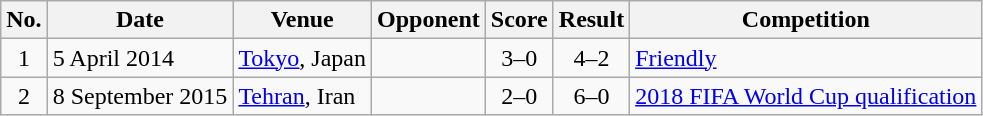<table class="wikitable sortable">
<tr>
<th scope="col">No.</th>
<th scope="col">Date</th>
<th scope="col">Venue</th>
<th scope="col">Opponent</th>
<th scope="col">Score</th>
<th scope="col">Result</th>
<th scope="col">Competition</th>
</tr>
<tr>
<td align="center">1</td>
<td>5 April 2014</td>
<td><a href='#'>Tokyo</a>, Japan</td>
<td></td>
<td align="center">3–0</td>
<td align="center">4–2</td>
<td><a href='#'>Friendly</a></td>
</tr>
<tr>
<td align="center">2</td>
<td>8 September 2015</td>
<td><a href='#'>Tehran</a>, Iran</td>
<td></td>
<td align="center">2–0</td>
<td align="center">6–0</td>
<td><a href='#'>2018 FIFA World Cup qualification</a></td>
</tr>
</table>
